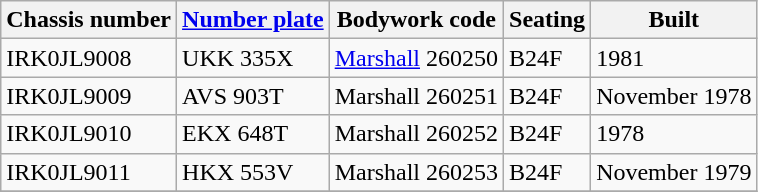<table class = "wikitable">
<tr>
<th>Chassis number</th>
<th><a href='#'>Number plate</a></th>
<th>Bodywork code</th>
<th>Seating</th>
<th>Built</th>
</tr>
<tr>
<td>IRK0JL9008</td>
<td>UKK 335X</td>
<td><a href='#'>Marshall</a> 260250</td>
<td>B24F</td>
<td>1981</td>
</tr>
<tr>
<td>IRK0JL9009</td>
<td>AVS 903T</td>
<td>Marshall 260251</td>
<td>B24F</td>
<td>November 1978</td>
</tr>
<tr>
<td>IRK0JL9010</td>
<td>EKX 648T</td>
<td>Marshall 260252</td>
<td>B24F</td>
<td>1978</td>
</tr>
<tr>
<td>IRK0JL9011</td>
<td>HKX 553V</td>
<td>Marshall 260253</td>
<td>B24F</td>
<td>November 1979</td>
</tr>
<tr>
</tr>
</table>
